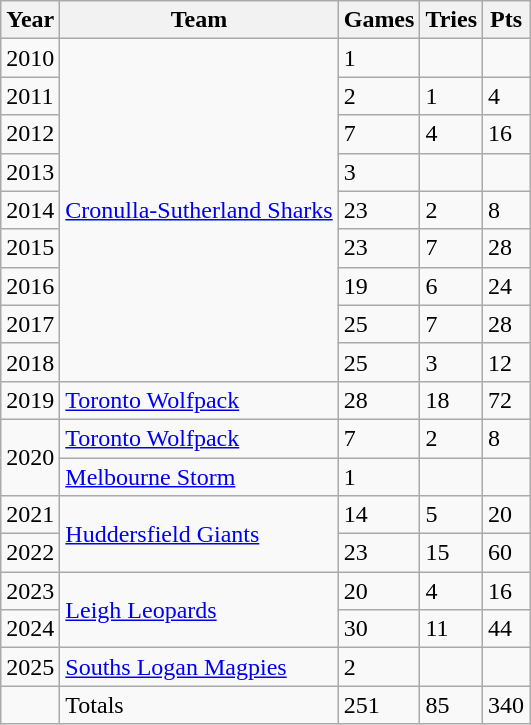<table class="wikitable">
<tr>
<th>Year</th>
<th>Team</th>
<th>Games</th>
<th>Tries</th>
<th>Pts</th>
</tr>
<tr>
<td>2010</td>
<td rowspan="9"> <a href='#'>Cronulla-Sutherland Sharks</a></td>
<td>1</td>
<td></td>
<td></td>
</tr>
<tr>
<td>2011</td>
<td>2</td>
<td>1</td>
<td>4</td>
</tr>
<tr>
<td>2012</td>
<td>7</td>
<td>4</td>
<td>16</td>
</tr>
<tr>
<td>2013</td>
<td>3</td>
<td></td>
<td></td>
</tr>
<tr>
<td>2014</td>
<td>23</td>
<td>2</td>
<td>8</td>
</tr>
<tr>
<td>2015</td>
<td>23</td>
<td>7</td>
<td>28</td>
</tr>
<tr>
<td>2016</td>
<td>19</td>
<td>6</td>
<td>24</td>
</tr>
<tr>
<td>2017</td>
<td>25</td>
<td>7</td>
<td>28</td>
</tr>
<tr>
<td>2018</td>
<td>25</td>
<td>3</td>
<td>12</td>
</tr>
<tr>
<td>2019</td>
<td> <a href='#'>Toronto Wolfpack</a></td>
<td>28</td>
<td>18</td>
<td>72</td>
</tr>
<tr>
<td rowspan="2">2020</td>
<td> <a href='#'>Toronto Wolfpack</a></td>
<td>7</td>
<td>2</td>
<td>8</td>
</tr>
<tr>
<td> <a href='#'>Melbourne Storm</a></td>
<td>1</td>
<td></td>
<td></td>
</tr>
<tr>
<td>2021</td>
<td rowspan="2"> <a href='#'>Huddersfield Giants</a></td>
<td>14</td>
<td>5</td>
<td>20</td>
</tr>
<tr>
<td>2022</td>
<td>23</td>
<td>15</td>
<td>60</td>
</tr>
<tr>
<td>2023</td>
<td rowspan="2"> <a href='#'>Leigh Leopards</a></td>
<td>20</td>
<td>4</td>
<td>16</td>
</tr>
<tr>
<td>2024</td>
<td>30</td>
<td>11</td>
<td>44</td>
</tr>
<tr>
<td>2025</td>
<td> <a href='#'>Souths Logan Magpies</a></td>
<td>2</td>
<td></td>
<td></td>
</tr>
<tr>
<td></td>
<td>Totals</td>
<td>251</td>
<td>85</td>
<td>340</td>
</tr>
</table>
